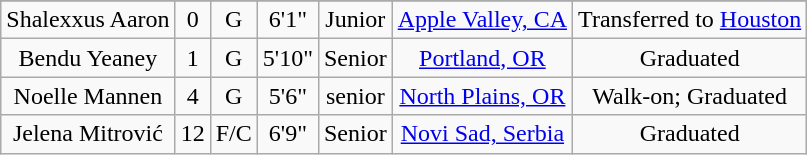<table class="wikitable sortable" style="text-align: center">
<tr align=center>
</tr>
<tr>
<td>Shalexxus Aaron</td>
<td>0</td>
<td>G</td>
<td>6'1"</td>
<td> Junior</td>
<td><a href='#'>Apple Valley, CA</a></td>
<td>Transferred to <a href='#'>Houston</a></td>
</tr>
<tr>
<td>Bendu Yeaney</td>
<td>1</td>
<td>G</td>
<td>5'10"</td>
<td> Senior</td>
<td><a href='#'>Portland, OR</a></td>
<td>Graduated</td>
</tr>
<tr>
<td>Noelle Mannen</td>
<td>4</td>
<td>G</td>
<td>5'6"</td>
<td> senior</td>
<td><a href='#'>North Plains, OR</a></td>
<td>Walk-on; Graduated</td>
</tr>
<tr>
<td>Jelena Mitrović</td>
<td>12</td>
<td>F/C</td>
<td>6'9"</td>
<td> Senior</td>
<td><a href='#'>Novi Sad, Serbia</a></td>
<td>Graduated</td>
</tr>
</table>
